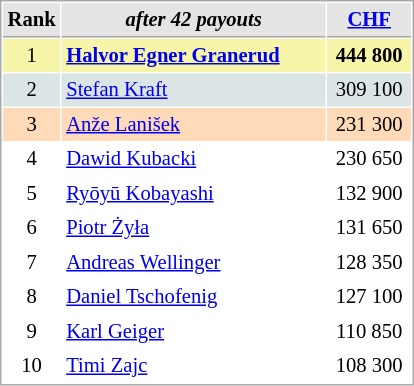<table cellspacing="1" cellpadding="3" style="border:1px solid #AAAAAA;font-size:86%">
<tr style="background-color: #E4E4E4;">
<th style="border-bottom:1px solid #AAAAAA; width: 10px;">Rank</th>
<th style="border-bottom:1px solid #AAAAAA; width: 170px;"><em>after 42 payouts</em></th>
<th style="border-bottom:1px solid #AAAAAA; width: 50px;"><a href='#'>CHF</a></th>
</tr>
<tr style="background:#f7f6a8;">
<td align=center>1</td>
<td> <strong><a href='#'>Halvor Egner Granerud</a></strong></td>
<td align=center><strong>444 800</strong></td>
</tr>
<tr style="background:#dce5e5;">
<td align=center>2</td>
<td> <a href='#'>Stefan Kraft</a></td>
<td align=center>309 100</td>
</tr>
<tr style="background:#ffdab9;">
<td align=center>3</td>
<td> <a href='#'>Anže Lanišek</a></td>
<td align=center>231 300</td>
</tr>
<tr>
<td align=center>4</td>
<td> <a href='#'>Dawid Kubacki</a></td>
<td align=center>230 650</td>
</tr>
<tr>
<td align=center>5</td>
<td> <a href='#'>Ryōyū Kobayashi</a></td>
<td align=center>132 900</td>
</tr>
<tr>
<td align=center>6</td>
<td> <a href='#'>Piotr Żyła</a></td>
<td align=center>131 650</td>
</tr>
<tr>
<td align=center>7</td>
<td> <a href='#'>Andreas Wellinger</a></td>
<td align=center>128 350</td>
</tr>
<tr>
<td align=center>8</td>
<td> <a href='#'>Daniel Tschofenig</a></td>
<td align=center>127 100</td>
</tr>
<tr>
<td align=center>9</td>
<td> <a href='#'>Karl Geiger</a></td>
<td align=center>110 850</td>
</tr>
<tr>
<td align=center>10</td>
<td> <a href='#'>Timi Zajc</a></td>
<td align=center>108 300</td>
</tr>
</table>
